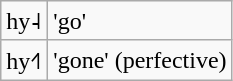<table class="wikitable">
<tr>
<td>hy˨</td>
<td>'go'</td>
</tr>
<tr>
<td>hy˧˥</td>
<td>'gone' (perfective)</td>
</tr>
</table>
